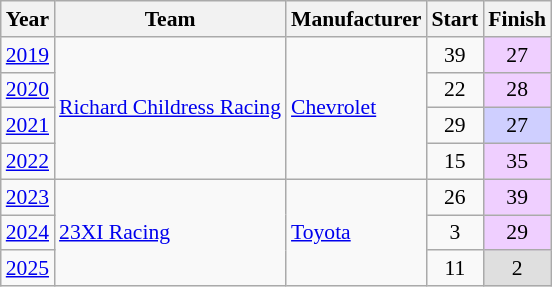<table class="wikitable" style="font-size: 90%;">
<tr>
<th>Year</th>
<th>Team</th>
<th>Manufacturer</th>
<th>Start</th>
<th>Finish</th>
</tr>
<tr>
<td><a href='#'>2019</a></td>
<td rowspan=4><a href='#'>Richard Childress Racing</a></td>
<td rowspan=4><a href='#'>Chevrolet</a></td>
<td align=center>39</td>
<td align=center style="background:#EFCFFF;">27</td>
</tr>
<tr>
<td><a href='#'>2020</a></td>
<td align=center>22</td>
<td align=center style="background:#EFCFFF;">28</td>
</tr>
<tr>
<td><a href='#'>2021</a></td>
<td align=center>29</td>
<td align=center style="background:#CFCFFF;">27</td>
</tr>
<tr>
<td><a href='#'>2022</a></td>
<td align=center>15</td>
<td align=center style="background:#EFCFFF;">35</td>
</tr>
<tr>
<td><a href='#'>2023</a></td>
<td rowspan=3><a href='#'>23XI Racing</a></td>
<td rowspan=3><a href='#'>Toyota</a></td>
<td align=center>26</td>
<td align=center style="background:#EFCFFF;">39</td>
</tr>
<tr>
<td><a href='#'>2024</a></td>
<td align=center>3</td>
<td align=center style="background:#EFCFFF;">29</td>
</tr>
<tr>
<td><a href='#'>2025</a></td>
<td align=center>11</td>
<td align=center style="background:#DFDFDF;">2</td>
</tr>
</table>
